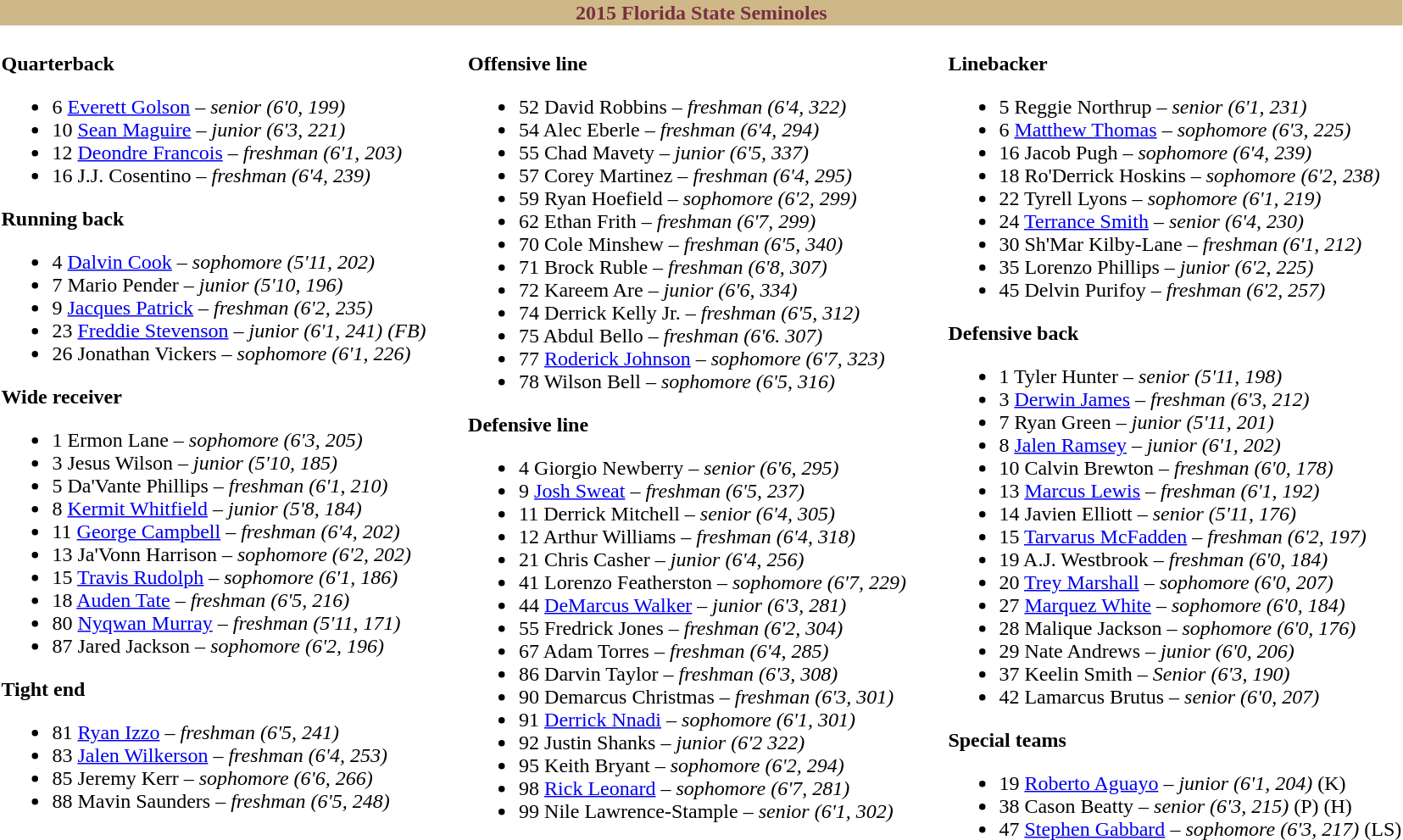<table class="toccolours" style="text-align: left;">
<tr>
<td colspan="11" style="background:#CEB888; color:#782F40; text-align:center;"><strong>2015 Florida State Seminoles</strong></td>
</tr>
<tr>
<td valign="top"><br><strong>Quarterback</strong><ul><li>6  <a href='#'>Everett Golson</a> – <em> senior (6'0, 199)</em></li><li>10 <a href='#'>Sean Maguire</a> – <em> junior (6'3, 221)</em></li><li>12 <a href='#'>Deondre Francois</a> – <em>freshman (6'1, 203)</em></li><li>16 J.J. Cosentino – <em> freshman (6'4, 239)</em></li></ul><strong>Running back</strong><ul><li>4 <a href='#'>Dalvin Cook</a> – <em>sophomore (5'11, 202)</em></li><li>7 Mario Pender – <em> junior (5'10, 196)</em></li><li>9 <a href='#'>Jacques Patrick</a> – <em>freshman (6'2, 235)</em></li><li>23 <a href='#'>Freddie Stevenson</a> – <em>junior (6'1, 241) (FB)</em></li><li>26 Jonathan Vickers – <em>sophomore (6'1, 226)</em></li></ul><strong>Wide receiver</strong><ul><li>1 Ermon Lane – <em>sophomore (6'3, 205)</em></li><li>3 Jesus Wilson – <em>junior (5'10, 185)</em></li><li>5 Da'Vante Phillips – <em>freshman (6'1, 210)</em></li><li>8 <a href='#'>Kermit Whitfield</a> – <em>junior (5'8, 184)</em></li><li>11 <a href='#'>George Campbell</a> – <em>freshman (6'4, 202)</em></li><li>13 Ja'Vonn Harrison – <em>sophomore (6'2, 202)</em></li><li>15 <a href='#'>Travis Rudolph</a> – <em>sophomore (6'1, 186)</em></li><li>18 <a href='#'>Auden Tate</a> – <em>freshman (6'5, 216)</em></li><li>80 <a href='#'>Nyqwan Murray</a> – <em>freshman (5'11, 171)</em></li><li>87 Jared Jackson  – <em> sophomore (6'2, 196)</em></li></ul><strong>Tight end</strong><ul><li>81 <a href='#'>Ryan Izzo</a> – <em> freshman (6'5, 241)</em></li><li>83 <a href='#'>Jalen Wilkerson</a> – <em>freshman (6'4, 253)</em></li><li>85 Jeremy Kerr – <em> sophomore (6'6, 266)</em></li><li>88 Mavin Saunders – <em> freshman (6'5, 248)</em></li></ul></td>
<td width="25"> </td>
<td valign="top"><br><strong>Offensive line</strong><ul><li>52 David Robbins – <em>freshman (6'4, 322)</em></li><li>54 Alec Eberle – <em> freshman (6'4, 294)</em></li><li>55 Chad Mavety – <em> junior (6'5, 337)</em></li><li>57 Corey Martinez – <em> freshman (6'4, 295)</em></li><li>59 Ryan Hoefield – <em> sophomore (6'2, 299)</em></li><li>62 Ethan Frith – <em>freshman (6'7, 299)</em></li><li>70 Cole Minshew – <em>freshman (6'5, 340)</em></li><li>71 Brock Ruble – <em> freshman (6'8, 307)</em></li><li>72 Kareem Are – <em> junior (6'6, 334)</em></li><li>74 Derrick Kelly Jr. – <em> freshman (6'5, 312)</em></li><li>75 Abdul Bello – <em>freshman (6'6. 307)</em></li><li>77 <a href='#'>Roderick Johnson</a> – <em>sophomore (6'7, 323)</em></li><li>78 Wilson Bell – <em> sophomore (6'5, 316)</em></li></ul><strong>Defensive line</strong><ul><li>4 Giorgio Newberry – <em> senior (6'6, 295)</em></li><li>9 <a href='#'>Josh Sweat</a> – <em>freshman (6'5, 237)</em></li><li>11 Derrick Mitchell – <em> senior (6'4, 305)</em></li><li>12 Arthur Williams – <em> freshman (6'4, 318)</em></li><li>21 Chris Casher – <em> junior (6'4, 256)</em></li><li>41 Lorenzo Featherston – <em>sophomore (6'7, 229)</em></li><li>44 <a href='#'>DeMarcus Walker</a> – <em>junior (6'3, 281)</em></li><li>55 Fredrick Jones – <em> freshman (6'2, 304)</em></li><li>67 Adam Torres – <em> freshman (6'4, 285)</em></li><li>86 Darvin Taylor – <em>freshman (6'3, 308)</em></li><li>90 Demarcus Christmas – <em> freshman (6'3, 301)</em></li><li>91 <a href='#'>Derrick Nnadi</a> – <em>sophomore (6'1, 301)</em></li><li>92 Justin Shanks – <em> junior (6'2 322)</em></li><li>95 Keith Bryant – <em> sophomore (6'2, 294)</em></li><li>98 <a href='#'>Rick Leonard</a> – <em>sophomore (6'7, 281)</em></li><li>99 Nile Lawrence-Stample – <em> senior (6'1, 302)</em></li></ul></td>
<td width="25"> </td>
<td valign="top"><br><strong>Linebacker</strong><ul><li>5 Reggie Northrup – <em>senior (6'1, 231)</em></li><li>6 <a href='#'>Matthew Thomas</a> – <em> sophomore (6'3, 225)</em></li><li>16 Jacob Pugh – <em>sophomore (6'4, 239)</em></li><li>18 Ro'Derrick Hoskins – <em> sophomore (6'2, 238)</em></li><li>22 Tyrell Lyons – <em> sophomore (6'1, 219)</em></li><li>24 <a href='#'>Terrance Smith</a> – <em> senior (6'4, 230)</em></li><li>30 Sh'Mar Kilby-Lane – <em>freshman (6'1, 212)</em></li><li>35 Lorenzo Phillips – <em>junior (6'2, 225)</em></li><li>45 Delvin Purifoy – <em> freshman (6'2, 257)</em></li></ul><strong>Defensive back</strong><ul><li>1 Tyler Hunter – <em> senior (5'11, 198)</em></li><li>3 <a href='#'>Derwin James</a> – <em>freshman (6'3, 212)</em></li><li>7 Ryan Green – <em>junior (5'11, 201)</em></li><li>8 <a href='#'>Jalen Ramsey</a> – <em>junior (6'1, 202)</em></li><li>10 Calvin Brewton – <em>freshman (6'0, 178)</em></li><li>13 <a href='#'>Marcus Lewis</a> – <em>freshman (6'1, 192)</em></li><li>14 Javien Elliott – <em> senior (5'11, 176)</em></li><li>15 <a href='#'>Tarvarus McFadden</a> – <em>freshman (6'2, 197)</em></li><li>19 A.J. Westbrook – <em>freshman (6'0, 184)</em></li><li>20 <a href='#'>Trey Marshall</a> – <em>sophomore (6'0, 207)</em></li><li>27 <a href='#'>Marquez White</a> – <em> sophomore (6'0, 184)</em></li><li>28 Malique Jackson – <em>sophomore (6'0, 176)</em></li><li>29 Nate Andrews – <em>junior (6'0, 206)</em></li><li>37 Keelin Smith – <em> Senior (6'3, 190)</em></li><li>42 Lamarcus Brutus – <em> senior (6'0, 207)</em></li></ul><strong>Special teams</strong><ul><li>19 <a href='#'>Roberto Aguayo</a> – <em> junior (6'1, 204)</em> (K)</li><li>38 Cason Beatty – <em>senior (6'3, 215)</em> (P) (H)</li><li>47 <a href='#'>Stephen Gabbard</a> – <em>sophomore (6'3, 217)</em> (LS)</li></ul></td>
</tr>
</table>
